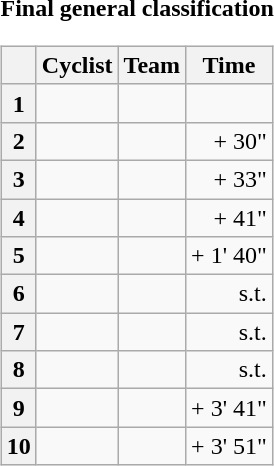<table>
<tr>
<td><strong>Final general classification</strong><br><table class="wikitable">
<tr>
<th scope="col"></th>
<th scope="col">Cyclist</th>
<th scope="col">Team</th>
<th scope="col">Time</th>
</tr>
<tr>
<th style="text-align:center;">1</th>
<td></td>
<td></td>
<td style="text-align:right;"></td>
</tr>
<tr>
<th style="text-align:center;">2</th>
<td></td>
<td></td>
<td style="text-align:right;">+ 30"</td>
</tr>
<tr>
<th style="text-align:center;">3</th>
<td></td>
<td></td>
<td style="text-align:right;">+ 33"</td>
</tr>
<tr>
<th style="text-align:center;">4</th>
<td></td>
<td></td>
<td style="text-align:right;">+ 41"</td>
</tr>
<tr>
<th style="text-align:center;">5</th>
<td></td>
<td></td>
<td style="text-align:right;">+ 1' 40"</td>
</tr>
<tr>
<th style="text-align:center;">6</th>
<td></td>
<td></td>
<td style="text-align:right;">s.t.</td>
</tr>
<tr>
<th style="text-align:center;">7</th>
<td></td>
<td></td>
<td style="text-align:right;">s.t.</td>
</tr>
<tr>
<th style="text-align:center;">8</th>
<td></td>
<td></td>
<td style="text-align:right;">s.t.</td>
</tr>
<tr>
<th style="text-align:center;">9</th>
<td></td>
<td></td>
<td style="text-align:right;">+ 3' 41"</td>
</tr>
<tr>
<th style="text-align:center;">10</th>
<td></td>
<td></td>
<td style="text-align:right;">+ 3' 51"</td>
</tr>
</table>
</td>
</tr>
</table>
